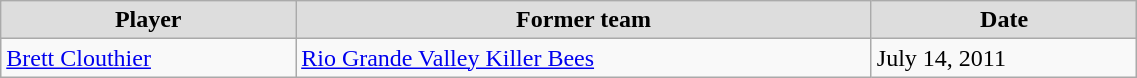<table class="wikitable" width=60%>
<tr align="center" bgcolor="#dddddd">
<td><strong>Player</strong></td>
<td><strong>Former team</strong></td>
<td><strong>Date</strong></td>
</tr>
<tr>
<td><a href='#'>Brett Clouthier</a></td>
<td><a href='#'>Rio Grande Valley Killer Bees</a></td>
<td>July 14, 2011</td>
</tr>
</table>
